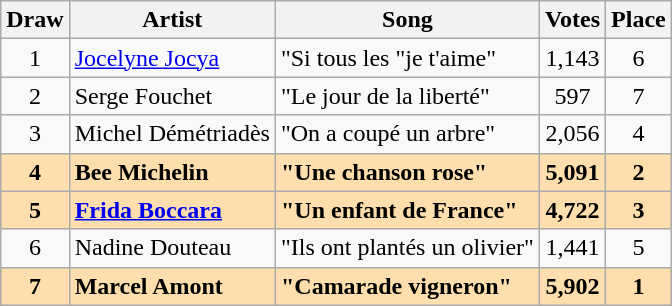<table class="sortable wikitable" style="margin: 1em auto 1em auto; text-align:center">
<tr>
<th>Draw</th>
<th>Artist</th>
<th>Song</th>
<th>Votes</th>
<th>Place</th>
</tr>
<tr>
<td>1</td>
<td align="left"><a href='#'>Jocelyne Jocya</a></td>
<td align="left">"Si tous les "je t'aime"</td>
<td>1,143</td>
<td>6</td>
</tr>
<tr>
<td>2</td>
<td align="left">Serge Fouchet</td>
<td align="left">"Le jour de la liberté"</td>
<td>597</td>
<td>7</td>
</tr>
<tr>
<td>3</td>
<td align="left">Michel Démétriadès</td>
<td align="left">"On a coupé un arbre"</td>
<td>2,056</td>
<td>4</td>
</tr>
<tr style="font-weight:bold;background:navajowhite;">
<td>4</td>
<td align="left">Bee Michelin</td>
<td align="left">"Une chanson rose"</td>
<td>5,091</td>
<td>2</td>
</tr>
<tr style="font-weight:bold;background:navajowhite;">
<td>5</td>
<td align="left"><a href='#'>Frida Boccara</a></td>
<td align="left">"Un enfant de France"</td>
<td>4,722</td>
<td>3</td>
</tr>
<tr>
<td>6</td>
<td align="left">Nadine Douteau</td>
<td align="left">"Ils ont plantés un olivier"</td>
<td>1,441</td>
<td>5</td>
</tr>
<tr style="font-weight:bold;background:navajowhite;">
<td>7</td>
<td align="left">Marcel Amont</td>
<td align="left">"Camarade vigneron"</td>
<td>5,902</td>
<td>1</td>
</tr>
</table>
